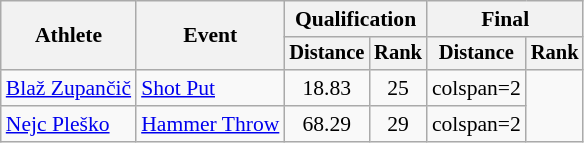<table class="wikitable" style="font-size:90%">
<tr>
<th rowspan=2>Athlete</th>
<th rowspan=2>Event</th>
<th colspan=2>Qualification</th>
<th colspan=2>Final</th>
</tr>
<tr style="font-size:95%">
<th>Distance</th>
<th>Rank</th>
<th>Distance</th>
<th>Rank</th>
</tr>
<tr align=center>
<td align=left><a href='#'>Blaž Zupančič</a></td>
<td style="text-align:left;" rowspan="1"><a href='#'>Shot Put</a></td>
<td>18.83</td>
<td>25</td>
<td>colspan=2 </td>
</tr>
<tr align=center>
<td align=left><a href='#'>Nejc Pleško</a></td>
<td style="text-align:left;" rowspan="1"><a href='#'>Hammer Throw</a></td>
<td>68.29</td>
<td>29</td>
<td>colspan=2 </td>
</tr>
</table>
